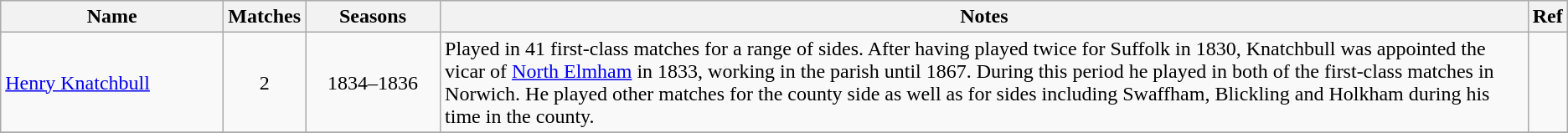<table class="wikitable">
<tr>
<th style="width:170px">Name</th>
<th>Matches</th>
<th style="width: 100px">Seasons</th>
<th>Notes</th>
<th>Ref</th>
</tr>
<tr>
<td><a href='#'>Henry Knatchbull</a></td>
<td align=center>2</td>
<td align=center>1834–1836</td>
<td>Played in 41 first-class matches for a range of sides. After having played twice for Suffolk in 1830, Knatchbull was appointed the vicar of <a href='#'>North Elmham</a> in 1833, working in the parish until 1867. During this period he played in both of the first-class matches in Norwich. He played other matches for the county side as well as for sides including Swaffham, Blickling and Holkham during his time in the county.</td>
<td></td>
</tr>
<tr>
</tr>
</table>
